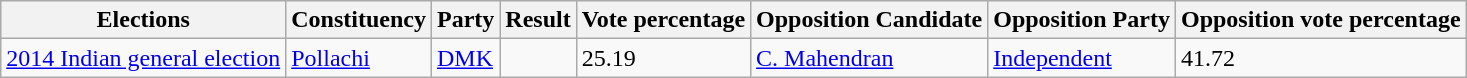<table class="wikitable sortable">
<tr>
<th>Elections</th>
<th>Constituency</th>
<th>Party</th>
<th>Result</th>
<th>Vote percentage</th>
<th>Opposition Candidate</th>
<th>Opposition Party</th>
<th>Opposition vote percentage</th>
</tr>
<tr>
<td><a href='#'>2014 Indian general election</a></td>
<td><a href='#'>Pollachi</a></td>
<td><a href='#'>DMK</a></td>
<td></td>
<td>25.19</td>
<td><a href='#'>C. Mahendran</a></td>
<td><a href='#'>Independent</a></td>
<td>41.72</td>
</tr>
</table>
